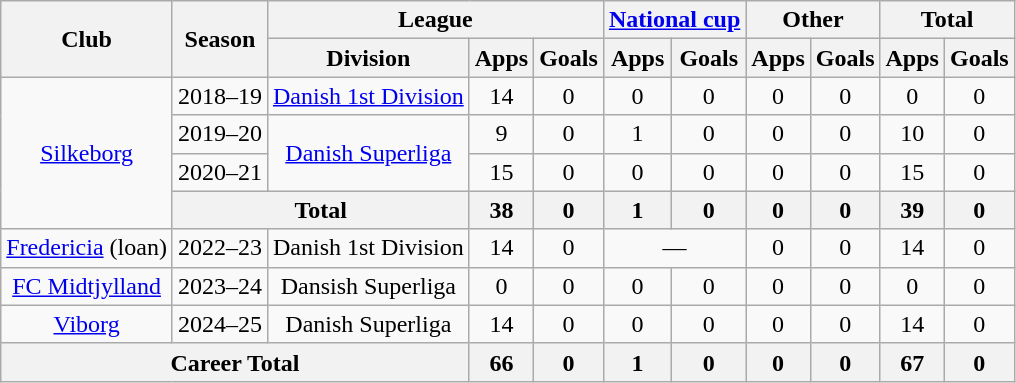<table class="wikitable" style="text-align:center">
<tr>
<th rowspan="2">Club</th>
<th rowspan="2">Season</th>
<th colspan="3">League</th>
<th colspan="2"><a href='#'>National cup</a></th>
<th colspan="2">Other</th>
<th colspan="2">Total</th>
</tr>
<tr>
<th>Division</th>
<th>Apps</th>
<th>Goals</th>
<th>Apps</th>
<th>Goals</th>
<th>Apps</th>
<th>Goals</th>
<th>Apps</th>
<th>Goals</th>
</tr>
<tr>
<td rowspan=4><a href='#'>Silkeborg</a></td>
<td>2018–19</td>
<td><a href='#'>Danish 1st Division</a></td>
<td>14</td>
<td>0</td>
<td>0</td>
<td>0</td>
<td>0</td>
<td>0</td>
<td>0</td>
<td>0</td>
</tr>
<tr>
<td>2019–20</td>
<td rowspan=2><a href='#'>Danish Superliga</a></td>
<td>9</td>
<td>0</td>
<td>1</td>
<td>0</td>
<td>0</td>
<td>0</td>
<td>10</td>
<td>0</td>
</tr>
<tr>
<td>2020–21</td>
<td>15</td>
<td>0</td>
<td>0</td>
<td>0</td>
<td>0</td>
<td>0</td>
<td>15</td>
<td>0</td>
</tr>
<tr>
<th colspan=2>Total</th>
<th>38</th>
<th>0</th>
<th>1</th>
<th>0</th>
<th>0</th>
<th>0</th>
<th>39</th>
<th>0</th>
</tr>
<tr>
<td><a href='#'>Fredericia</a> (loan)</td>
<td>2022–23</td>
<td>Danish 1st Division</td>
<td>14</td>
<td>0</td>
<td colspan=2>—</td>
<td>0</td>
<td>0</td>
<td>14</td>
<td>0</td>
</tr>
<tr>
<td><a href='#'>FC Midtjylland</a></td>
<td>2023–24</td>
<td>Dansish Superliga</td>
<td>0</td>
<td>0</td>
<td>0</td>
<td>0</td>
<td>0</td>
<td>0</td>
<td>0</td>
<td>0</td>
</tr>
<tr>
<td><a href='#'>Viborg</a></td>
<td>2024–25</td>
<td>Danish Superliga</td>
<td>14</td>
<td>0</td>
<td>0</td>
<td>0</td>
<td>0</td>
<td>0</td>
<td>14</td>
<td>0</td>
</tr>
<tr>
<th colspan=3>Career Total</th>
<th>66</th>
<th>0</th>
<th>1</th>
<th>0</th>
<th>0</th>
<th>0</th>
<th>67</th>
<th>0</th>
</tr>
</table>
